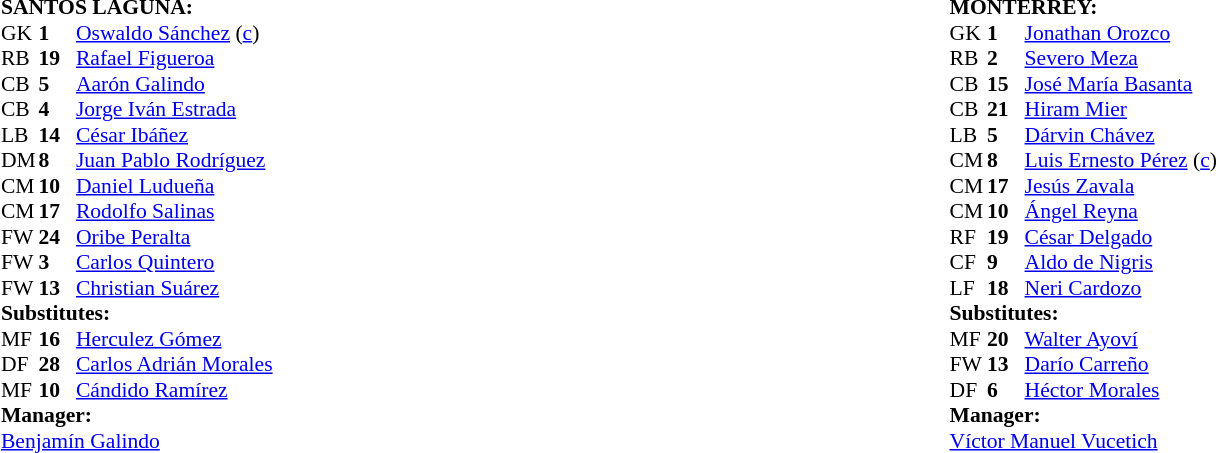<table width="100%">
<tr>
<td valign="top" width="50%"><br><table style="font-size:90%" cellspacing="0" cellpadding="0" align=center>
<tr>
<td colspan="4"><strong>SANTOS LAGUNA:</strong></td>
</tr>
<tr>
<th width=25></th>
<th width=25></th>
</tr>
<tr>
<td>GK</td>
<td><strong>1</strong></td>
<td> <a href='#'>Oswaldo Sánchez</a> (<a href='#'>c</a>)</td>
</tr>
<tr>
<td>RB</td>
<td><strong>19</strong></td>
<td> <a href='#'>Rafael Figueroa</a></td>
</tr>
<tr>
<td>CB</td>
<td><strong>5</strong></td>
<td> <a href='#'>Aarón Galindo</a></td>
</tr>
<tr>
<td>CB</td>
<td><strong>4</strong></td>
<td> <a href='#'>Jorge Iván Estrada</a></td>
</tr>
<tr>
<td>LB</td>
<td><strong>14</strong></td>
<td> <a href='#'>César Ibáñez</a></td>
</tr>
<tr>
<td>DM</td>
<td><strong>8</strong></td>
<td> <a href='#'>Juan Pablo Rodríguez</a></td>
</tr>
<tr>
<td>CM</td>
<td><strong>10</strong></td>
<td> <a href='#'>Daniel Ludueña</a></td>
<td></td>
<td></td>
</tr>
<tr>
<td>CM</td>
<td><strong>17</strong></td>
<td> <a href='#'>Rodolfo Salinas</a></td>
<td></td>
<td></td>
</tr>
<tr>
<td>FW</td>
<td><strong>24</strong></td>
<td> <a href='#'>Oribe Peralta</a></td>
</tr>
<tr>
<td>FW</td>
<td><strong>3</strong></td>
<td> <a href='#'>Carlos Quintero</a></td>
</tr>
<tr>
<td>FW</td>
<td><strong>13</strong></td>
<td> <a href='#'>Christian Suárez</a></td>
<td></td>
<td></td>
</tr>
<tr>
<td colspan=3><strong>Substitutes:</strong></td>
</tr>
<tr>
<td>MF</td>
<td><strong>16</strong></td>
<td> <a href='#'>Herculez Gómez</a></td>
<td></td>
<td></td>
</tr>
<tr>
<td>DF</td>
<td><strong>28</strong></td>
<td> <a href='#'>Carlos Adrián Morales</a></td>
<td></td>
<td></td>
</tr>
<tr>
<td>MF</td>
<td><strong>10</strong></td>
<td> <a href='#'>Cándido Ramírez</a></td>
<td></td>
<td></td>
</tr>
<tr>
<td colspan=3><strong>Manager:</strong></td>
</tr>
<tr>
<td colspan=4> <a href='#'>Benjamín Galindo</a></td>
</tr>
</table>
</td>
<td valign="top" width="50%"><br><table style="font-size:90%" cellspacing="0" cellpadding="0" align=center>
<tr>
<td colspan="4"><strong>MONTERREY:</strong></td>
</tr>
<tr>
<th width=25></th>
<th width=25></th>
</tr>
<tr>
<td>GK</td>
<td><strong>1</strong></td>
<td> <a href='#'>Jonathan Orozco</a></td>
<td></td>
</tr>
<tr>
<td>RB</td>
<td><strong>2</strong></td>
<td> <a href='#'>Severo Meza</a></td>
</tr>
<tr>
<td>CB</td>
<td><strong>15</strong></td>
<td> <a href='#'>José María Basanta</a></td>
</tr>
<tr>
<td>CB</td>
<td><strong>21</strong></td>
<td> <a href='#'>Hiram Mier</a></td>
</tr>
<tr>
<td>LB</td>
<td><strong>5</strong></td>
<td> <a href='#'>Dárvin Chávez</a></td>
</tr>
<tr>
<td>CM</td>
<td><strong>8</strong></td>
<td> <a href='#'>Luis Ernesto Pérez</a> (<a href='#'>c</a>)</td>
<td></td>
</tr>
<tr>
<td>CM</td>
<td><strong>17</strong></td>
<td> <a href='#'>Jesús Zavala</a></td>
<td></td>
</tr>
<tr>
<td>CM</td>
<td><strong>10</strong></td>
<td> <a href='#'>Ángel Reyna</a></td>
<td></td>
<td></td>
</tr>
<tr>
<td>RF</td>
<td><strong>19</strong></td>
<td> <a href='#'>César Delgado</a></td>
<td></td>
<td></td>
</tr>
<tr>
<td>CF</td>
<td><strong>9</strong></td>
<td> <a href='#'>Aldo de Nigris</a></td>
<td></td>
<td></td>
</tr>
<tr>
<td>LF</td>
<td><strong>18</strong></td>
<td> <a href='#'>Neri Cardozo</a></td>
</tr>
<tr>
<td colspan=3><strong>Substitutes:</strong></td>
</tr>
<tr>
<td>MF</td>
<td><strong>20</strong></td>
<td> <a href='#'>Walter Ayoví</a></td>
<td></td>
<td></td>
</tr>
<tr>
<td>FW</td>
<td><strong>13</strong></td>
<td> <a href='#'>Darío Carreño</a></td>
<td></td>
<td></td>
</tr>
<tr>
<td>DF</td>
<td><strong>6</strong></td>
<td> <a href='#'>Héctor Morales</a></td>
<td></td>
<td></td>
</tr>
<tr>
<td colspan=3><strong>Manager:</strong></td>
</tr>
<tr>
<td colspan=4> <a href='#'>Víctor Manuel Vucetich</a></td>
</tr>
</table>
</td>
</tr>
</table>
